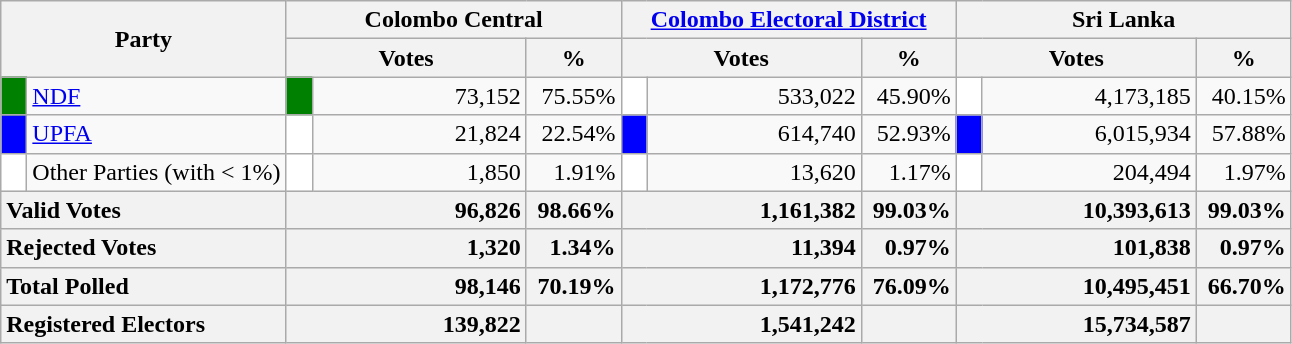<table class="wikitable">
<tr>
<th colspan="2" width="144px"rowspan="2">Party</th>
<th colspan="3" width="216px">Colombo Central</th>
<th colspan="3" width="216px"><a href='#'>Colombo Electoral District</a></th>
<th colspan="3" width="216px">Sri Lanka</th>
</tr>
<tr>
<th colspan="2" width="144px">Votes</th>
<th>%</th>
<th colspan="2" width="144px">Votes</th>
<th>%</th>
<th colspan="2" width="144px">Votes</th>
<th>%</th>
</tr>
<tr>
<td style="background-color:green;" width="10px"></td>
<td style="text-align:left;"><a href='#'>NDF</a></td>
<td style="background-color:green;" width="10px"></td>
<td style="text-align:right;">73,152</td>
<td style="text-align:right;">75.55%</td>
<td style="background-color:white;" width="10px"></td>
<td style="text-align:right;">533,022</td>
<td style="text-align:right;">45.90%</td>
<td style="background-color:white;" width="10px"></td>
<td style="text-align:right;">4,173,185</td>
<td style="text-align:right;">40.15%</td>
</tr>
<tr>
<td style="background-color:blue;" width="10px"></td>
<td style="text-align:left;"><a href='#'>UPFA</a></td>
<td style="background-color:white;" width="10px"></td>
<td style="text-align:right;">21,824</td>
<td style="text-align:right;">22.54%</td>
<td style="background-color:blue;" width="10px"></td>
<td style="text-align:right;">614,740</td>
<td style="text-align:right;">52.93%</td>
<td style="background-color:blue;" width="10px"></td>
<td style="text-align:right;">6,015,934</td>
<td style="text-align:right;">57.88%</td>
</tr>
<tr>
<td style="background-color:white;" width="10px"></td>
<td style="text-align:left;">Other Parties (with < 1%)</td>
<td style="background-color:white;" width="10px"></td>
<td style="text-align:right;">1,850</td>
<td style="text-align:right;">1.91%</td>
<td style="background-color:white;" width="10px"></td>
<td style="text-align:right;">13,620</td>
<td style="text-align:right;">1.17%</td>
<td style="background-color:white;" width="10px"></td>
<td style="text-align:right;">204,494</td>
<td style="text-align:right;">1.97%</td>
</tr>
<tr>
<th colspan="2" width="144px"style="text-align:left;">Valid Votes</th>
<th style="text-align:right;"colspan="2" width="144px">96,826</th>
<th style="text-align:right;">98.66%</th>
<th style="text-align:right;"colspan="2" width="144px">1,161,382</th>
<th style="text-align:right;">99.03%</th>
<th style="text-align:right;"colspan="2" width="144px">10,393,613</th>
<th style="text-align:right;">99.03%</th>
</tr>
<tr>
<th colspan="2" width="144px"style="text-align:left;">Rejected Votes</th>
<th style="text-align:right;"colspan="2" width="144px">1,320</th>
<th style="text-align:right;">1.34%</th>
<th style="text-align:right;"colspan="2" width="144px">11,394</th>
<th style="text-align:right;">0.97%</th>
<th style="text-align:right;"colspan="2" width="144px">101,838</th>
<th style="text-align:right;">0.97%</th>
</tr>
<tr>
<th colspan="2" width="144px"style="text-align:left;">Total Polled</th>
<th style="text-align:right;"colspan="2" width="144px">98,146</th>
<th style="text-align:right;">70.19%</th>
<th style="text-align:right;"colspan="2" width="144px">1,172,776</th>
<th style="text-align:right;">76.09%</th>
<th style="text-align:right;"colspan="2" width="144px">10,495,451</th>
<th style="text-align:right;">66.70%</th>
</tr>
<tr>
<th colspan="2" width="144px"style="text-align:left;">Registered Electors</th>
<th style="text-align:right;"colspan="2" width="144px">139,822</th>
<th></th>
<th style="text-align:right;"colspan="2" width="144px">1,541,242</th>
<th></th>
<th style="text-align:right;"colspan="2" width="144px">15,734,587</th>
<th></th>
</tr>
</table>
